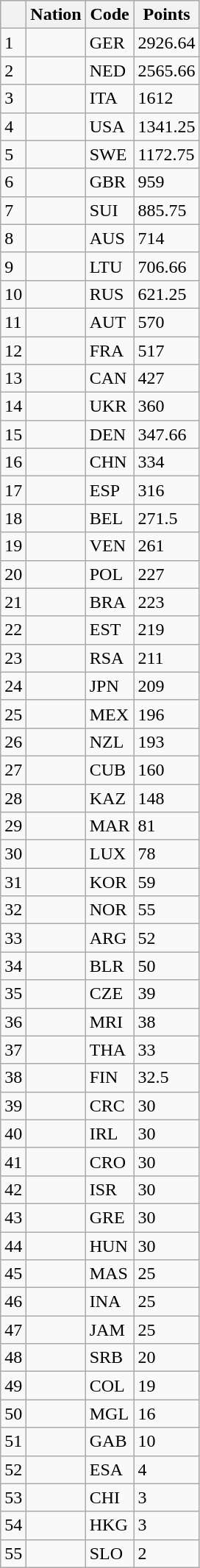<table class="wikitable sortable">
<tr style=background:#ccccff;>
<th></th>
<th>Nation</th>
<th>Code</th>
<th>Points</th>
</tr>
<tr>
<td>1</td>
<td></td>
<td>GER</td>
<td>2926.64</td>
</tr>
<tr>
<td>2</td>
<td></td>
<td>NED</td>
<td>2565.66</td>
</tr>
<tr>
<td>3</td>
<td></td>
<td>ITA</td>
<td>1612</td>
</tr>
<tr>
<td>4</td>
<td></td>
<td>USA</td>
<td>1341.25</td>
</tr>
<tr>
<td>5</td>
<td></td>
<td>SWE</td>
<td>1172.75</td>
</tr>
<tr>
<td>6</td>
<td></td>
<td>GBR</td>
<td>959</td>
</tr>
<tr>
<td>7</td>
<td></td>
<td>SUI</td>
<td>885.75</td>
</tr>
<tr>
<td>8</td>
<td></td>
<td>AUS</td>
<td>714</td>
</tr>
<tr>
<td>9</td>
<td></td>
<td>LTU</td>
<td>706.66</td>
</tr>
<tr>
<td>10</td>
<td></td>
<td>RUS</td>
<td>621.25</td>
</tr>
<tr>
<td>11</td>
<td></td>
<td>AUT</td>
<td>570</td>
</tr>
<tr>
<td>12</td>
<td></td>
<td>FRA</td>
<td>517</td>
</tr>
<tr>
<td>13</td>
<td></td>
<td>CAN</td>
<td>427</td>
</tr>
<tr>
<td>14</td>
<td></td>
<td>UKR</td>
<td>360</td>
</tr>
<tr>
<td>15</td>
<td></td>
<td>DEN</td>
<td>347.66</td>
</tr>
<tr>
<td>16</td>
<td></td>
<td>CHN</td>
<td>334</td>
</tr>
<tr>
<td>17</td>
<td></td>
<td>ESP</td>
<td>316</td>
</tr>
<tr>
<td>18</td>
<td></td>
<td>BEL</td>
<td>271.5</td>
</tr>
<tr>
<td>19</td>
<td></td>
<td>VEN</td>
<td>261</td>
</tr>
<tr>
<td>20</td>
<td></td>
<td>POL</td>
<td>227</td>
</tr>
<tr>
<td>21</td>
<td></td>
<td>BRA</td>
<td>223</td>
</tr>
<tr>
<td>22</td>
<td></td>
<td>EST</td>
<td>219</td>
</tr>
<tr>
<td>23</td>
<td></td>
<td>RSA</td>
<td>211</td>
</tr>
<tr>
<td>24</td>
<td></td>
<td>JPN</td>
<td>209</td>
</tr>
<tr>
<td>25</td>
<td></td>
<td>MEX</td>
<td>196</td>
</tr>
<tr>
<td>26</td>
<td></td>
<td>NZL</td>
<td>193</td>
</tr>
<tr>
<td>27</td>
<td></td>
<td>CUB</td>
<td>160</td>
</tr>
<tr>
<td>28</td>
<td></td>
<td>KAZ</td>
<td>148</td>
</tr>
<tr>
<td>29</td>
<td></td>
<td>MAR</td>
<td>81</td>
</tr>
<tr>
<td>30</td>
<td></td>
<td>LUX</td>
<td>78</td>
</tr>
<tr>
<td>31</td>
<td></td>
<td>KOR</td>
<td>59</td>
</tr>
<tr>
<td>32</td>
<td></td>
<td>NOR</td>
<td>55</td>
</tr>
<tr>
<td>33</td>
<td></td>
<td>ARG</td>
<td>52</td>
</tr>
<tr>
<td>34</td>
<td></td>
<td>BLR</td>
<td>50</td>
</tr>
<tr>
<td>35</td>
<td></td>
<td>CZE</td>
<td>39</td>
</tr>
<tr>
<td>36</td>
<td></td>
<td>MRI</td>
<td>38</td>
</tr>
<tr>
<td>37</td>
<td></td>
<td>THA</td>
<td>33</td>
</tr>
<tr>
<td>38</td>
<td></td>
<td>FIN</td>
<td>32.5</td>
</tr>
<tr>
<td>39</td>
<td></td>
<td>CRC</td>
<td>30</td>
</tr>
<tr>
<td>40</td>
<td></td>
<td>IRL</td>
<td>30</td>
</tr>
<tr>
<td>41</td>
<td></td>
<td>CRO</td>
<td>30</td>
</tr>
<tr>
<td>42</td>
<td></td>
<td>ISR</td>
<td>30</td>
</tr>
<tr>
<td>43</td>
<td></td>
<td>GRE</td>
<td>30</td>
</tr>
<tr>
<td>44</td>
<td></td>
<td>HUN</td>
<td>30</td>
</tr>
<tr>
<td>45</td>
<td></td>
<td>MAS</td>
<td>25</td>
</tr>
<tr>
<td>46</td>
<td></td>
<td>INA</td>
<td>25</td>
</tr>
<tr>
<td>47</td>
<td></td>
<td>JAM</td>
<td>25</td>
</tr>
<tr>
<td>48</td>
<td></td>
<td>SRB</td>
<td>20</td>
</tr>
<tr>
<td>49</td>
<td></td>
<td>COL</td>
<td>19</td>
</tr>
<tr>
<td>50</td>
<td></td>
<td>MGL</td>
<td>16</td>
</tr>
<tr>
<td>51</td>
<td></td>
<td>GAB</td>
<td>10</td>
</tr>
<tr>
<td>52</td>
<td></td>
<td>ESA</td>
<td>4</td>
</tr>
<tr>
<td>53</td>
<td></td>
<td>CHI</td>
<td>3</td>
</tr>
<tr>
<td>54</td>
<td></td>
<td>HKG</td>
<td>3</td>
</tr>
<tr>
<td>55</td>
<td></td>
<td>SLO</td>
<td>2</td>
</tr>
</table>
